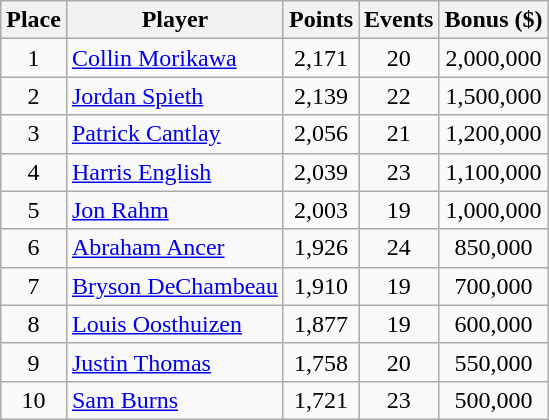<table class="wikitable">
<tr>
<th>Place</th>
<th>Player</th>
<th>Points</th>
<th>Events</th>
<th>Bonus ($)</th>
</tr>
<tr>
<td align=center>1</td>
<td> <a href='#'>Collin Morikawa</a></td>
<td align=center>2,171</td>
<td align=center>20</td>
<td align=center>2,000,000</td>
</tr>
<tr>
<td align=center>2</td>
<td> <a href='#'>Jordan Spieth</a></td>
<td align=center>2,139</td>
<td align=center>22</td>
<td align=center>1,500,000</td>
</tr>
<tr>
<td align=center>3</td>
<td> <a href='#'>Patrick Cantlay</a></td>
<td align=center>2,056</td>
<td align=center>21</td>
<td align=center>1,200,000</td>
</tr>
<tr>
<td align=center>4</td>
<td> <a href='#'>Harris English</a></td>
<td align=center>2,039</td>
<td align=center>23</td>
<td align=center>1,100,000</td>
</tr>
<tr>
<td align=center>5</td>
<td> <a href='#'>Jon Rahm</a></td>
<td align=center>2,003</td>
<td align=center>19</td>
<td align=center>1,000,000</td>
</tr>
<tr>
<td align=center>6</td>
<td> <a href='#'>Abraham Ancer</a></td>
<td align=center>1,926</td>
<td align=center>24</td>
<td align=center>850,000</td>
</tr>
<tr>
<td align=center>7</td>
<td> <a href='#'>Bryson DeChambeau</a></td>
<td align=center>1,910</td>
<td align=center>19</td>
<td align=center>700,000</td>
</tr>
<tr>
<td align=center>8</td>
<td> <a href='#'>Louis Oosthuizen</a></td>
<td align=center>1,877</td>
<td align=center>19</td>
<td align=center>600,000</td>
</tr>
<tr>
<td align=center>9</td>
<td> <a href='#'>Justin Thomas</a></td>
<td align=center>1,758</td>
<td align=center>20</td>
<td align=center>550,000</td>
</tr>
<tr>
<td align=center>10</td>
<td> <a href='#'>Sam Burns</a></td>
<td align=center>1,721</td>
<td align=center>23</td>
<td align=center>500,000</td>
</tr>
</table>
